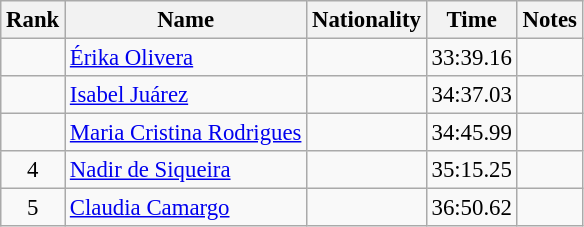<table class="wikitable sortable" style="text-align:center;font-size:95%">
<tr>
<th>Rank</th>
<th>Name</th>
<th>Nationality</th>
<th>Time</th>
<th>Notes</th>
</tr>
<tr>
<td></td>
<td align=left><a href='#'>Érika Olivera</a></td>
<td align=left></td>
<td>33:39.16</td>
<td></td>
</tr>
<tr>
<td></td>
<td align=left><a href='#'>Isabel Juárez</a></td>
<td align=left></td>
<td>34:37.03</td>
<td></td>
</tr>
<tr>
<td></td>
<td align=left><a href='#'>Maria Cristina Rodrigues</a></td>
<td align=left></td>
<td>34:45.99</td>
<td></td>
</tr>
<tr>
<td>4</td>
<td align=left><a href='#'>Nadir de Siqueira</a></td>
<td align=left></td>
<td>35:15.25</td>
<td></td>
</tr>
<tr>
<td>5</td>
<td align=left><a href='#'>Claudia Camargo</a></td>
<td align=left></td>
<td>36:50.62</td>
<td></td>
</tr>
</table>
